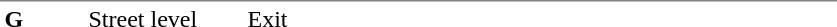<table table border=0 cellspacing=0 cellpadding=3>
<tr>
<td style="border-top:solid 1px gray;" width=50 valign=top><strong>G</strong></td>
<td style="border-top:solid 1px gray;" width=100 valign=top>Street level</td>
<td style="border-top:solid 1px gray;" width=390 valign=top>Exit</td>
</tr>
</table>
